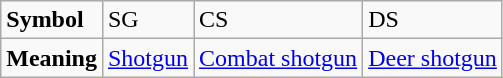<table class="wikitable">
<tr>
<td><strong>Symbol</strong></td>
<td>SG</td>
<td>CS</td>
<td>DS</td>
</tr>
<tr>
<td><strong>Meaning</strong></td>
<td><a href='#'>Shotgun</a></td>
<td><a href='#'>Combat shotgun</a></td>
<td><a href='#'>Deer shotgun</a></td>
</tr>
</table>
